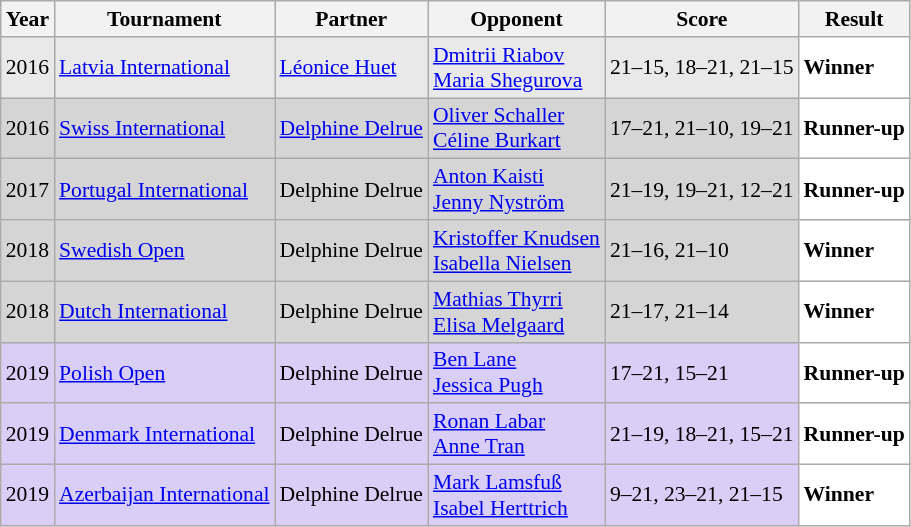<table class="sortable wikitable" style="font-size: 90%;">
<tr>
<th>Year</th>
<th>Tournament</th>
<th>Partner</th>
<th>Opponent</th>
<th>Score</th>
<th>Result</th>
</tr>
<tr style="background:#E9E9E9">
<td align="center">2016</td>
<td align="left"><a href='#'>Latvia International</a></td>
<td align="left"> <a href='#'>Léonice Huet</a></td>
<td align="left"> <a href='#'>Dmitrii Riabov</a><br> <a href='#'>Maria Shegurova</a></td>
<td align="left">21–15, 18–21, 21–15</td>
<td style="text-align:left; background:white"> <strong>Winner</strong></td>
</tr>
<tr style="background:#D5D5D5">
<td align="center">2016</td>
<td align="left"><a href='#'>Swiss International</a></td>
<td align="left"> <a href='#'>Delphine Delrue</a></td>
<td align="left"> <a href='#'>Oliver Schaller</a><br> <a href='#'>Céline Burkart</a></td>
<td align="left">17–21, 21–10, 19–21</td>
<td style="text-align:left; background:white"> <strong>Runner-up</strong></td>
</tr>
<tr style="background:#D5D5D5">
<td align="center">2017</td>
<td align="left"><a href='#'>Portugal International</a></td>
<td align="left"> Delphine Delrue</td>
<td align="left"> <a href='#'>Anton Kaisti</a><br> <a href='#'>Jenny Nyström</a></td>
<td align="left">21–19, 19–21, 12–21</td>
<td style="text-align:left; background:white"> <strong>Runner-up</strong></td>
</tr>
<tr style="background:#D5D5D5">
<td align="center">2018</td>
<td align="left"><a href='#'>Swedish Open</a></td>
<td align="left"> Delphine Delrue</td>
<td align="left"> <a href='#'>Kristoffer Knudsen</a><br> <a href='#'>Isabella Nielsen</a></td>
<td align="left">21–16, 21–10</td>
<td style="text-align:left; background:white"> <strong>Winner</strong></td>
</tr>
<tr style="background:#D5D5D5">
<td align="center">2018</td>
<td align="left"><a href='#'>Dutch International</a></td>
<td align="left"> Delphine Delrue</td>
<td align="left"> <a href='#'>Mathias Thyrri</a><br> <a href='#'>Elisa Melgaard</a></td>
<td align="left">21–17, 21–14</td>
<td style="text-align:left; background:white"> <strong>Winner</strong></td>
</tr>
<tr style="background:#D8CEF6">
<td align="center">2019</td>
<td align="left"><a href='#'>Polish Open</a></td>
<td align="left"> Delphine Delrue</td>
<td align="left"> <a href='#'>Ben Lane</a><br> <a href='#'>Jessica Pugh</a></td>
<td align="left">17–21, 15–21</td>
<td style="text-align:left; background:white"> <strong>Runner-up</strong></td>
</tr>
<tr style="background:#D8CEF6">
<td align="center">2019</td>
<td align="left"><a href='#'>Denmark International</a></td>
<td align="left"> Delphine Delrue</td>
<td align="left"> <a href='#'>Ronan Labar</a><br> <a href='#'>Anne Tran</a></td>
<td align="left">21–19, 18–21, 15–21</td>
<td style="text-align:left; background:white"> <strong>Runner-up</strong></td>
</tr>
<tr style="background:#D8CEF6">
<td align="center">2019</td>
<td align="left"><a href='#'>Azerbaijan International</a></td>
<td align="left"> Delphine Delrue</td>
<td align="left"> <a href='#'>Mark Lamsfuß</a><br> <a href='#'>Isabel Herttrich</a></td>
<td align="left">9–21, 23–21, 21–15</td>
<td style="text-align:left; background:white"> <strong>Winner</strong></td>
</tr>
</table>
